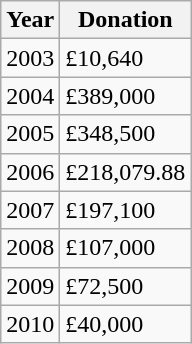<table class="wikitable">
<tr>
<th>Year</th>
<th>Donation</th>
</tr>
<tr>
<td>2003</td>
<td>£10,640</td>
</tr>
<tr>
<td>2004</td>
<td>£389,000</td>
</tr>
<tr>
<td>2005</td>
<td>£348,500</td>
</tr>
<tr>
<td>2006</td>
<td>£218,079.88</td>
</tr>
<tr>
<td>2007</td>
<td>£197,100</td>
</tr>
<tr>
<td>2008</td>
<td>£107,000</td>
</tr>
<tr>
<td>2009</td>
<td>£72,500</td>
</tr>
<tr>
<td>2010</td>
<td>£40,000</td>
</tr>
</table>
